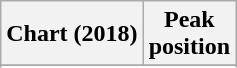<table class="wikitable sortable plainrowheaders" style="text-align:center">
<tr>
<th scope="col">Chart (2018)</th>
<th scope="col">Peak<br> position</th>
</tr>
<tr>
</tr>
<tr>
</tr>
<tr>
</tr>
<tr>
</tr>
<tr>
</tr>
<tr>
</tr>
<tr>
</tr>
<tr>
</tr>
<tr>
</tr>
<tr>
</tr>
<tr>
</tr>
<tr>
</tr>
</table>
